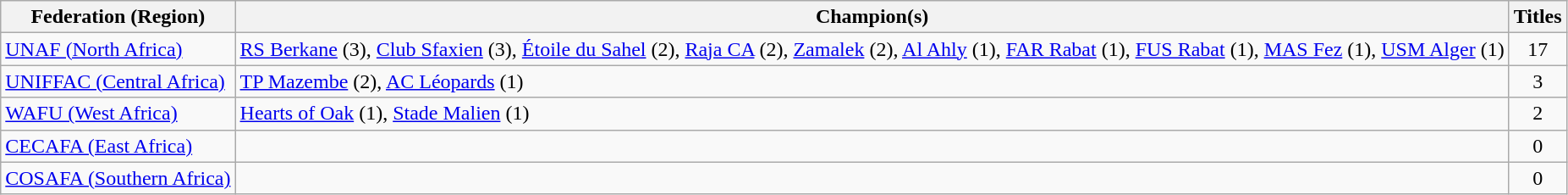<table class="wikitable">
<tr>
<th>Federation (Region)</th>
<th>Champion(s)</th>
<th>Titles</th>
</tr>
<tr>
<td><a href='#'>UNAF (North Africa)</a></td>
<td><a href='#'>RS Berkane</a> (3), <a href='#'>Club Sfaxien</a> (3), <a href='#'>Étoile du Sahel</a> (2), <a href='#'>Raja CA</a> (2), <a href='#'>Zamalek</a> (2), <a href='#'>Al Ahly</a> (1), <a href='#'>FAR Rabat</a> (1), <a href='#'>FUS Rabat</a> (1), <a href='#'>MAS Fez</a> (1), <a href='#'>USM Alger</a> (1)</td>
<td align=center>17</td>
</tr>
<tr>
<td><a href='#'>UNIFFAC (Central Africa)</a></td>
<td><a href='#'>TP Mazembe</a> (2), <a href='#'>AC Léopards</a> (1)</td>
<td align=center>3</td>
</tr>
<tr>
<td><a href='#'>WAFU (West Africa)</a></td>
<td><a href='#'>Hearts of Oak</a> (1), <a href='#'>Stade Malien</a> (1)</td>
<td align=center>2</td>
</tr>
<tr>
<td><a href='#'>CECAFA (East Africa)</a></td>
<td></td>
<td align=center>0</td>
</tr>
<tr>
<td><a href='#'>COSAFA (Southern Africa)</a></td>
<td></td>
<td align=center>0</td>
</tr>
</table>
